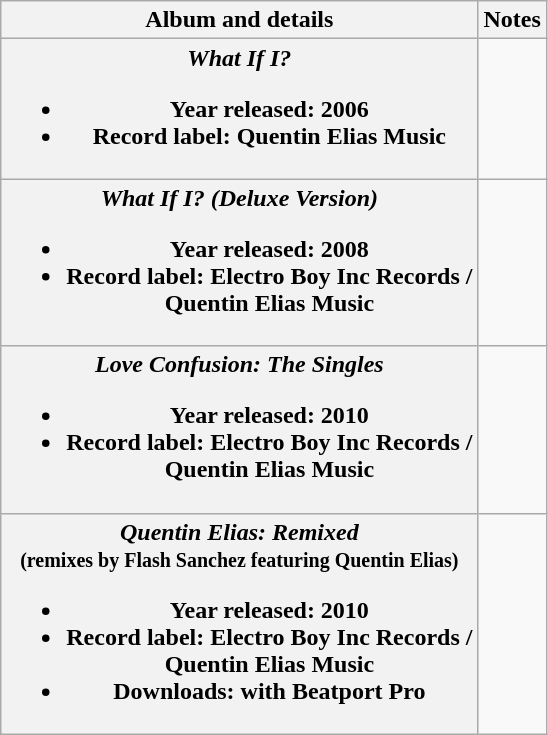<table class="wikitable plainrowheaders" style="text-align:center;">
<tr>
<th scope="col">Album and details</th>
<th scope="col">Notes</th>
</tr>
<tr>
<th scope="row"><strong><em>What If I?</em></strong><br><ul><li>Year released: 2006</li><li>Record label: Quentin Elias Music</li></ul></th>
<td><br></td>
</tr>
<tr>
<th scope="row"><strong><em>What If I? (Deluxe Version)</em></strong><br><ul><li>Year released: 2008</li><li>Record label: Electro Boy Inc Records / <br>Quentin Elias Music</li></ul></th>
<td><br></td>
</tr>
<tr>
<th scope="row"><strong><em>Love Confusion: The Singles</em></strong><br><ul><li>Year released: 2010</li><li>Record label: Electro Boy Inc Records / <br>Quentin Elias Music</li></ul></th>
<td><br></td>
</tr>
<tr>
<th scope="row"><strong><em>Quentin Elias: Remixed</em></strong> <br><small>(remixes by Flash Sanchez featuring Quentin Elias)</small><br><ul><li>Year released: 2010</li><li>Record label: Electro Boy Inc Records / <br>Quentin Elias Music</li><li>Downloads: with Beatport Pro</li></ul></th>
<td><br></td>
</tr>
</table>
